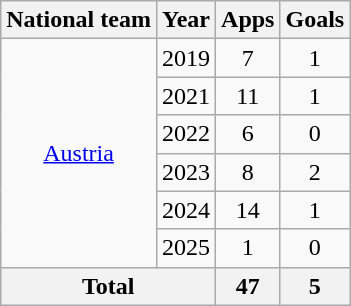<table class="wikitable" style="text-align:center">
<tr>
<th>National team</th>
<th>Year</th>
<th>Apps</th>
<th>Goals</th>
</tr>
<tr>
<td rowspan="6"><a href='#'>Austria</a></td>
<td>2019</td>
<td>7</td>
<td>1</td>
</tr>
<tr>
<td>2021</td>
<td>11</td>
<td>1</td>
</tr>
<tr>
<td>2022</td>
<td>6</td>
<td>0</td>
</tr>
<tr>
<td>2023</td>
<td>8</td>
<td>2</td>
</tr>
<tr>
<td>2024</td>
<td>14</td>
<td>1</td>
</tr>
<tr>
<td>2025</td>
<td>1</td>
<td>0</td>
</tr>
<tr>
<th colspan="2">Total</th>
<th>47</th>
<th>5</th>
</tr>
</table>
